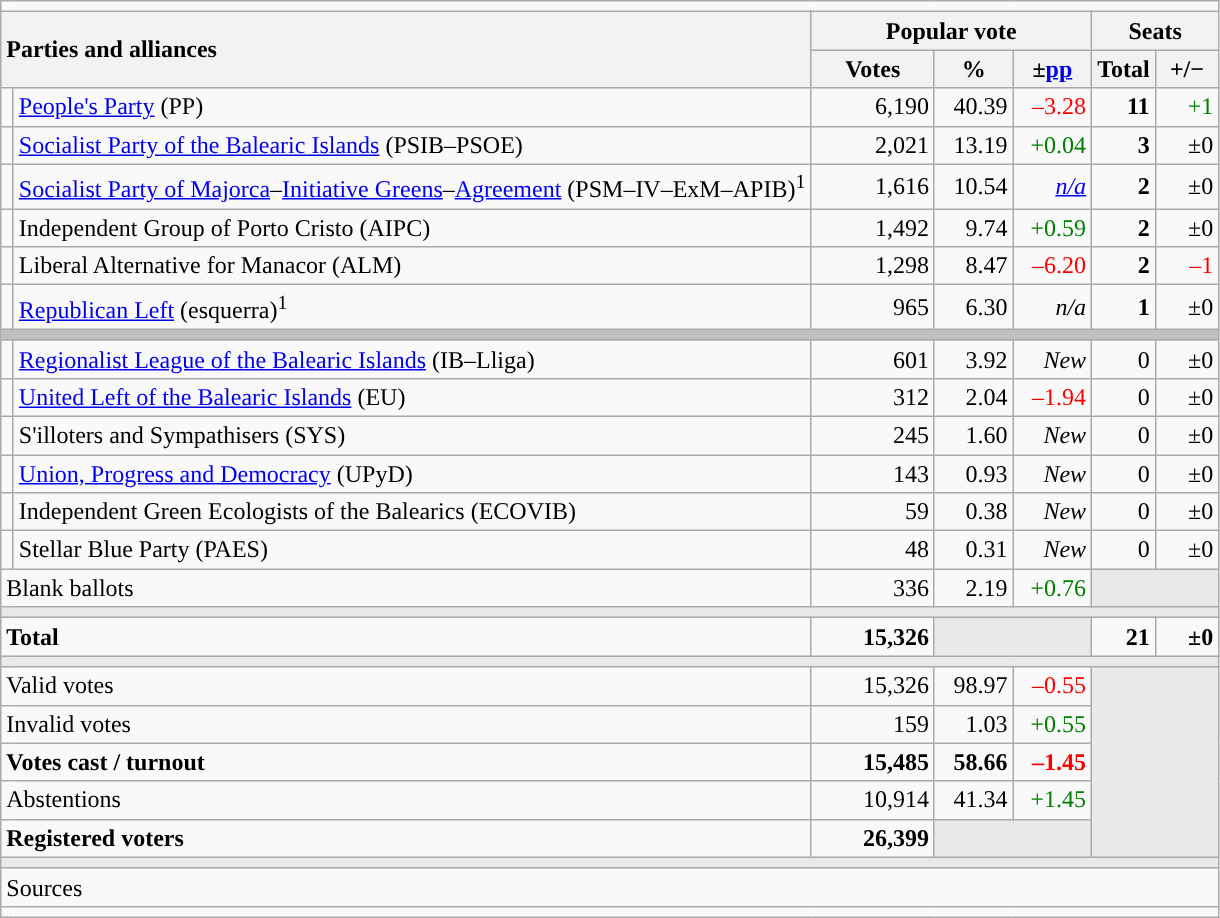<table class="wikitable" style="text-align:right;">
<tr>
<td colspan="7"></td>
</tr>
<tr>
<th style="text-align:left;" rowspan="2" colspan="2" width="525">Parties and alliances</th>
<th colspan="3">Popular vote</th>
<th colspan="2">Seats</th>
</tr>
<tr>
<th width="75">Votes</th>
<th width="45">%</th>
<th width="45">±<a href='#'>pp</a></th>
<th width="35">Total</th>
<th width="35">+/−</th>
</tr>
<tr>
<td width="1" style="color:inherit;background:"></td>
<td align="left"><a href='#'>People's Party</a> (PP)</td>
<td>6,190</td>
<td>40.39</td>
<td style="color:red;">–3.28</td>
<td><strong>11</strong></td>
<td style="color:green;">+1</td>
</tr>
<tr>
<td style="color:inherit;background:"></td>
<td align="left"><a href='#'>Socialist Party of the Balearic Islands</a> (PSIB–PSOE)</td>
<td>2,021</td>
<td>13.19</td>
<td style="color:green;">+0.04</td>
<td><strong>3</strong></td>
<td>±0</td>
</tr>
<tr>
<td style="color:inherit;background:"></td>
<td align="left"><a href='#'>Socialist Party of Majorca</a>–<a href='#'>Initiative Greens</a>–<a href='#'>Agreement</a> (PSM–IV–ExM–APIB)<sup>1</sup></td>
<td>1,616</td>
<td>10.54</td>
<td><em><a href='#'>n/a</a></em></td>
<td><strong>2</strong></td>
<td>±0</td>
</tr>
<tr>
<td style="color:inherit;background:"></td>
<td align="left">Independent Group of Porto Cristo (AIPC)</td>
<td>1,492</td>
<td>9.74</td>
<td style="color:green;">+0.59</td>
<td><strong>2</strong></td>
<td>±0</td>
</tr>
<tr>
<td style="color:inherit;background:"></td>
<td align="left">Liberal Alternative for Manacor (ALM)</td>
<td>1,298</td>
<td>8.47</td>
<td style="color:red;">–6.20</td>
<td><strong>2</strong></td>
<td style="color:red;">–1</td>
</tr>
<tr>
<td style="color:inherit;background:"></td>
<td align="left"><a href='#'>Republican Left</a> (esquerra)<sup>1</sup></td>
<td>965</td>
<td>6.30</td>
<td><em>n/a</em></td>
<td><strong>1</strong></td>
<td>±0</td>
</tr>
<tr>
<td colspan="7" style="color:inherit;background:#C0C0C0"></td>
</tr>
<tr>
<td style="color:inherit;background:"></td>
<td align="left"><a href='#'>Regionalist League of the Balearic Islands</a> (IB–Lliga)</td>
<td>601</td>
<td>3.92</td>
<td><em>New</em></td>
<td>0</td>
<td>±0</td>
</tr>
<tr>
<td style="color:inherit;background:"></td>
<td align="left"><a href='#'>United Left of the Balearic Islands</a> (EU)</td>
<td>312</td>
<td>2.04</td>
<td style="color:red;">–1.94</td>
<td>0</td>
<td>±0</td>
</tr>
<tr>
<td style="color:inherit;background:"></td>
<td align="left">S'illoters and Sympathisers (SYS)</td>
<td>245</td>
<td>1.60</td>
<td><em>New</em></td>
<td>0</td>
<td>±0</td>
</tr>
<tr>
<td style="color:inherit;background:"></td>
<td align="left"><a href='#'>Union, Progress and Democracy</a> (UPyD)</td>
<td>143</td>
<td>0.93</td>
<td><em>New</em></td>
<td>0</td>
<td>±0</td>
</tr>
<tr>
<td style="color:inherit;background:"></td>
<td align="left">Independent Green Ecologists of the Balearics (ECOVIB)</td>
<td>59</td>
<td>0.38</td>
<td><em>New</em></td>
<td>0</td>
<td>±0</td>
</tr>
<tr>
<td style="color:inherit;background:"></td>
<td align="left">Stellar Blue Party (PAES)</td>
<td>48</td>
<td>0.31</td>
<td><em>New</em></td>
<td>0</td>
<td>±0</td>
</tr>
<tr>
<td align="left" colspan="2">Blank ballots</td>
<td>336</td>
<td>2.19</td>
<td style="color:green;">+0.76</td>
<td style="color:inherit;background:#E9E9E9" colspan="2"></td>
</tr>
<tr>
<td colspan="7" style="color:inherit;background:#E9E9E9"></td>
</tr>
<tr style="font-weight:bold;">
<td align="left" colspan="2">Total</td>
<td>15,326</td>
<td bgcolor="#E9E9E9" colspan="2"></td>
<td>21</td>
<td>±0</td>
</tr>
<tr>
<td colspan="7" style="color:inherit;background:#E9E9E9"></td>
</tr>
<tr>
<td align="left" colspan="2">Valid votes</td>
<td>15,326</td>
<td>98.97</td>
<td style="color:red;">–0.55</td>
<td bgcolor="#E9E9E9" colspan="2" rowspan="5"></td>
</tr>
<tr>
<td align="left" colspan="2">Invalid votes</td>
<td>159</td>
<td>1.03</td>
<td style="color:green;">+0.55</td>
</tr>
<tr style="font-weight:bold;">
<td align="left" colspan="2">Votes cast / turnout</td>
<td>15,485</td>
<td>58.66</td>
<td style="color:red;">–1.45</td>
</tr>
<tr>
<td align="left" colspan="2">Abstentions</td>
<td>10,914</td>
<td>41.34</td>
<td style="color:green;">+1.45</td>
</tr>
<tr style="font-weight:bold;">
<td align="left" colspan="2">Registered voters</td>
<td>26,399</td>
<td bgcolor="#E9E9E9" colspan="2"></td>
</tr>
<tr>
<td colspan="7" style="color:inherit;background:#E9E9E9"></td>
</tr>
<tr>
<td align="left" colspan="7">Sources</td>
</tr>
<tr>
<td colspan="7" style="text-align:left; max-width:790px;"></td>
</tr>
</table>
